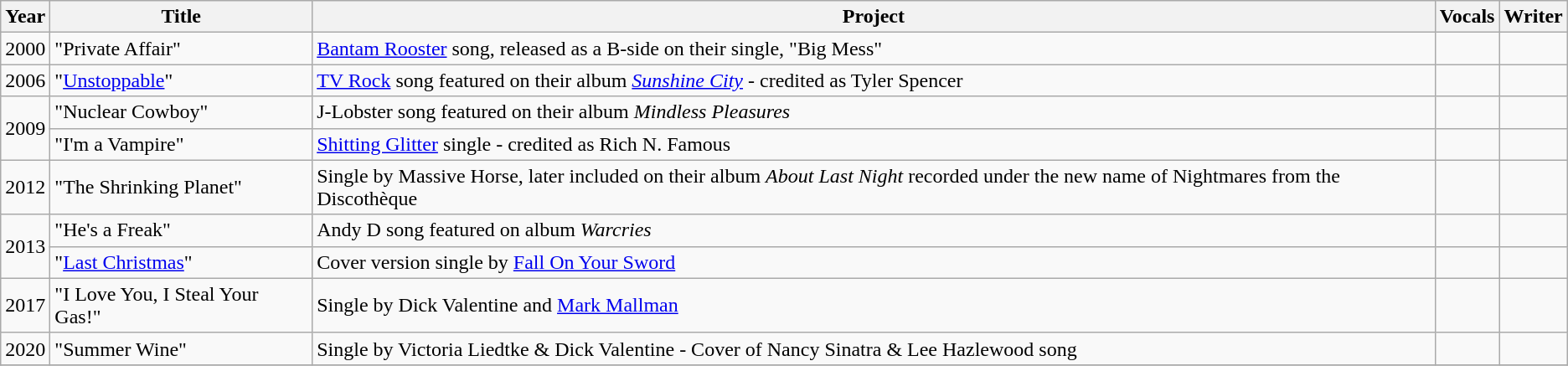<table class="wikitable sortable">
<tr>
<th>Year</th>
<th>Title</th>
<th>Project</th>
<th>Vocals</th>
<th>Writer</th>
</tr>
<tr>
<td>2000</td>
<td>"Private Affair"</td>
<td><a href='#'>Bantam Rooster</a> song, released as a B-side on their single, "Big Mess"</td>
<td></td>
<td></td>
</tr>
<tr>
<td>2006</td>
<td>"<a href='#'>Unstoppable</a>"</td>
<td><a href='#'>TV Rock</a> song featured on their album <em><a href='#'>Sunshine City</a></em> - credited as Tyler Spencer</td>
<td></td>
<td></td>
</tr>
<tr>
<td rowspan="2">2009</td>
<td>"Nuclear Cowboy"</td>
<td>J-Lobster song featured on their album <em>Mindless Pleasures</em></td>
<td></td>
<td></td>
</tr>
<tr>
<td>"I'm a Vampire"</td>
<td><a href='#'>Shitting Glitter</a> single - credited as Rich N. Famous</td>
<td></td>
<td></td>
</tr>
<tr>
<td>2012</td>
<td>"The Shrinking Planet"</td>
<td>Single by Massive Horse, later included on their album <em>About Last Night</em> recorded under the new name of Nightmares from the Discothèque</td>
<td></td>
<td></td>
</tr>
<tr>
<td rowspan="2">2013</td>
<td>"He's a Freak"</td>
<td>Andy D song featured on album <em>Warcries</em></td>
<td></td>
<td></td>
</tr>
<tr>
<td>"<a href='#'>Last Christmas</a>"</td>
<td>Cover version single by <a href='#'>Fall On Your Sword</a></td>
<td></td>
<td></td>
</tr>
<tr>
<td>2017</td>
<td>"I Love You, I Steal Your Gas!"</td>
<td>Single by Dick Valentine and <a href='#'>Mark Mallman</a></td>
<td></td>
<td></td>
</tr>
<tr>
<td>2020</td>
<td>"Summer Wine"</td>
<td>Single by Victoria Liedtke & Dick Valentine - Cover of Nancy Sinatra & Lee Hazlewood song</td>
<td></td>
<td></td>
</tr>
<tr>
</tr>
</table>
